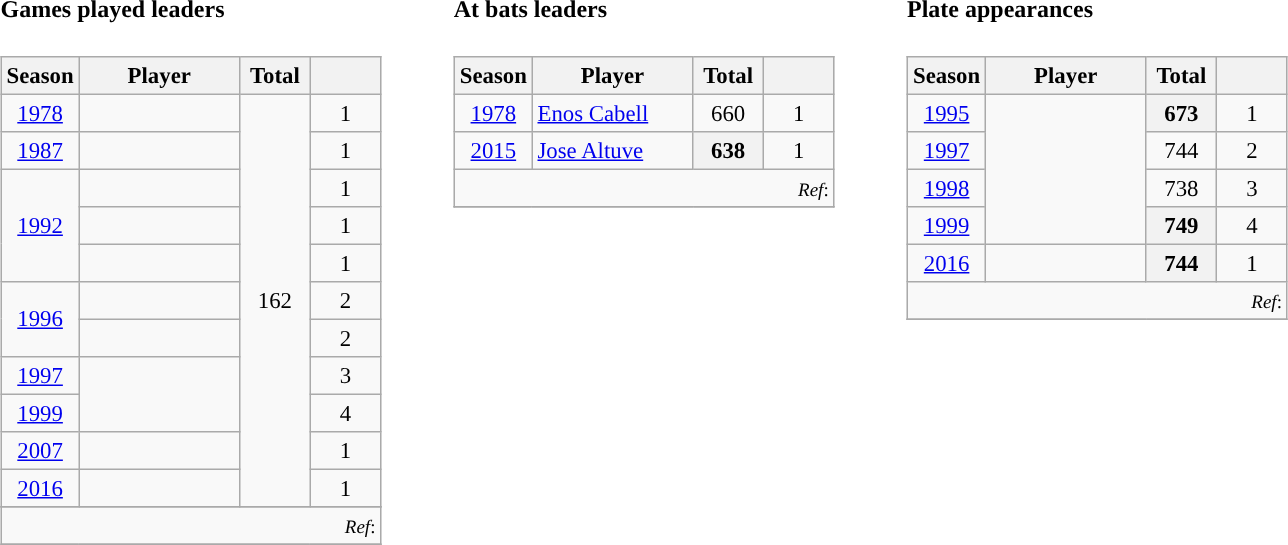<table>
<tr>
<td valign="top"><br><h4>Games played leaders</h4><table class="wikitable sortable"" style="font-size: 95%; text-align:left;">
<tr>
<th width="30">Season</th>
<th width="100">Player</th>
<th width="40">Total</th>
<th width="40"></th>
</tr>
<tr>
<td style="text-align:center"><a href='#'>1978</a></td>
<td align=left></td>
<td rowspan="11"; style="text-align:center">162</td>
<td style="text-align:center">1</td>
</tr>
<tr>
<td style="text-align:center"><a href='#'>1987</a></td>
<td align=left></td>
<td style="text-align:center">1</td>
</tr>
<tr>
<td rowspan="3"; style="text-align:center"><a href='#'>1992</a></td>
<td align=left></td>
<td style="text-align:center">1</td>
</tr>
<tr>
<td align=left></td>
<td style="text-align:center">1</td>
</tr>
<tr>
<td align=left></td>
<td style="text-align:center">1</td>
</tr>
<tr>
<td rowspan="2"; style="text-align:center"><a href='#'>1996</a></td>
<td align=left></td>
<td style="text-align:center">2</td>
</tr>
<tr>
<td align=left></td>
<td style="text-align:center">2</td>
</tr>
<tr>
<td style="text-align:center"><a href='#'>1997</a></td>
<td rowspan="2"; align=left></td>
<td style="text-align:center">3</td>
</tr>
<tr>
<td style="text-align:center"><a href='#'>1999</a></td>
<td style="text-align:center">4</td>
</tr>
<tr>
<td style="text-align:center"><a href='#'>2007</a></td>
<td align=left></td>
<td style="text-align:center">1</td>
</tr>
<tr>
<td style="text-align:center"><a href='#'>2016</a></td>
<td align=left></td>
<td style="text-align:center">1</td>
</tr>
<tr>
</tr>
<tr class="sortbottom">
<td style="text-align:right"; colspan="4"><small><em>Ref</em>:</small></td>
</tr>
<tr>
</tr>
</table>
</td>
<td width="25"> </td>
<td valign="top"><br><h4>At bats leaders</h4><table class="wikitable sortable"" style="font-size: 95%; text-align:left;">
<tr>
<th width="30">Season</th>
<th width="100">Player</th>
<th width="40">Total</th>
<th width="40"></th>
</tr>
<tr>
<td style="text-align:center"><a href='#'>1978</a></td>
<td><a href='#'>Enos Cabell</a></td>
<td style="text-align:center">660</td>
<td style="text-align:center">1</td>
</tr>
<tr>
<td style="text-align:center"><a href='#'>2015</a></td>
<td><a href='#'>Jose Altuve</a></td>
<th>638</th>
<td style="text-align:center">1</td>
</tr>
<tr class="sortbottom">
<td style="text-align:right"; colspan="4"><small><em>Ref</em>:</small></td>
</tr>
<tr>
</tr>
</table>
</td>
<td width="25"> </td>
<td valign="top"><br><h4>Plate appearances</h4><table class="wikitable sortable"" style="font-size: 95%; text-align:left;">
<tr>
<th width="30">Season</th>
<th width="100">Player</th>
<th width="40">Total</th>
<th width="40"></th>
</tr>
<tr>
<td style="text-align:center"><a href='#'>1995</a></td>
<td rowspan="4"; align=left></td>
<th>673</th>
<td style="text-align:center">1</td>
</tr>
<tr>
<td style="text-align:center"><a href='#'>1997</a></td>
<td style="text-align:center">744</td>
<td style="text-align:center">2</td>
</tr>
<tr>
<td style="text-align:center"><a href='#'>1998</a></td>
<td style="text-align:center">738</td>
<td style="text-align:center">3</td>
</tr>
<tr>
<td style="text-align:center"><a href='#'>1999</a></td>
<th>749</th>
<td style="text-align:center">4</td>
</tr>
<tr>
<td style="text-align:center"><a href='#'>2016</a></td>
<td align=left></td>
<th>744</th>
<td style="text-align:center">1</td>
</tr>
<tr class="sortbottom">
<td style="text-align:right"; colspan="4"><small><em>Ref</em>:</small></td>
</tr>
<tr>
</tr>
</table>
</td>
</tr>
</table>
